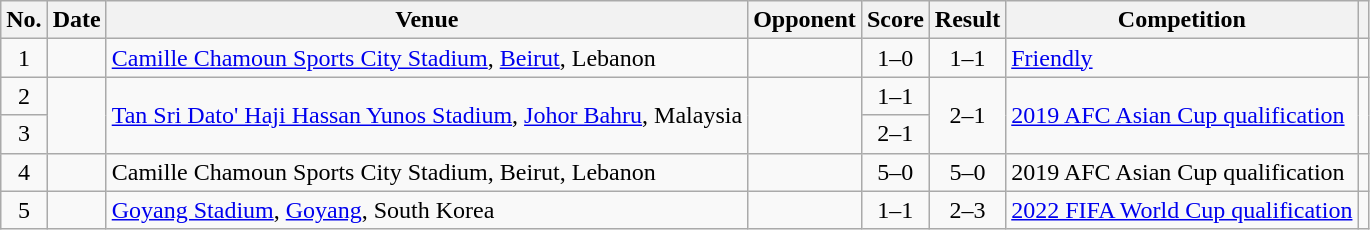<table class="wikitable sortable">
<tr>
<th scope="col">No.</th>
<th scope="col">Date</th>
<th scope="col">Venue</th>
<th scope="col">Opponent</th>
<th scope="col">Score</th>
<th scope="col">Result</th>
<th scope="col">Competition</th>
<th scope="col" class="unsortable"></th>
</tr>
<tr>
<td align="center">1</td>
<td></td>
<td><a href='#'>Camille Chamoun Sports City Stadium</a>, <a href='#'>Beirut</a>, Lebanon</td>
<td></td>
<td align="center">1–0</td>
<td align="center">1–1</td>
<td><a href='#'>Friendly</a></td>
<td></td>
</tr>
<tr>
<td align="center">2</td>
<td rowspan="2"></td>
<td rowspan="2"><a href='#'>Tan Sri Dato' Haji Hassan Yunos Stadium</a>, <a href='#'>Johor Bahru</a>, Malaysia</td>
<td rowspan="2"></td>
<td align="center">1–1</td>
<td rowspan="2" style="text-align:center">2–1</td>
<td rowspan="2"><a href='#'>2019 AFC Asian Cup qualification</a></td>
<td rowspan="2"></td>
</tr>
<tr>
<td align="center">3</td>
<td align="center">2–1</td>
</tr>
<tr>
<td align="center">4</td>
<td></td>
<td>Camille Chamoun Sports City Stadium, Beirut, Lebanon</td>
<td></td>
<td align="center">5–0</td>
<td align="center">5–0</td>
<td>2019 AFC Asian Cup qualification</td>
<td></td>
</tr>
<tr>
<td align="center">5</td>
<td></td>
<td><a href='#'>Goyang Stadium</a>, <a href='#'>Goyang</a>, South Korea</td>
<td></td>
<td align="center">1–1</td>
<td align="center">2–3</td>
<td><a href='#'>2022 FIFA World Cup qualification</a></td>
<td></td>
</tr>
</table>
